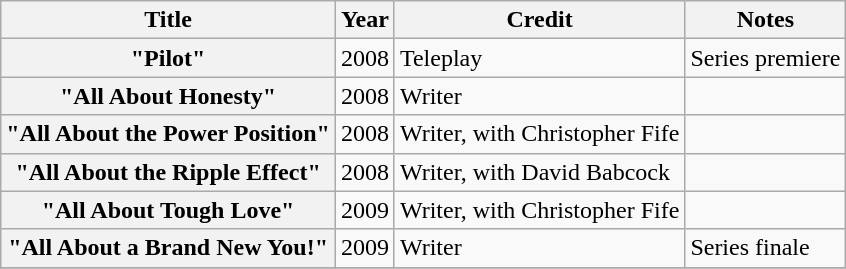<table class="wikitable sortable plainrowheaders">
<tr>
<th scope="col">Title</th>
<th scope="col">Year</th>
<th scope="col">Credit</th>
<th scope="col" class="unsortable">Notes</th>
</tr>
<tr>
<th scope="row">"Pilot"</th>
<td align="center">2008</td>
<td>Teleplay</td>
<td>Series premiere</td>
</tr>
<tr>
<th scope="row">"All About Honesty"</th>
<td align="center">2008</td>
<td>Writer</td>
<td></td>
</tr>
<tr>
<th scope="row">"All About the Power Position"</th>
<td align="center">2008</td>
<td>Writer, with Christopher Fife</td>
<td></td>
</tr>
<tr>
<th scope="row">"All About the Ripple Effect"</th>
<td align="center">2008</td>
<td>Writer, with David Babcock</td>
<td></td>
</tr>
<tr>
<th scope="row">"All About Tough Love"</th>
<td align="center">2009</td>
<td>Writer, with Christopher Fife</td>
<td></td>
</tr>
<tr>
<th scope="row">"All About a Brand New You!"</th>
<td align="center">2009</td>
<td>Writer</td>
<td>Series finale</td>
</tr>
<tr>
</tr>
</table>
